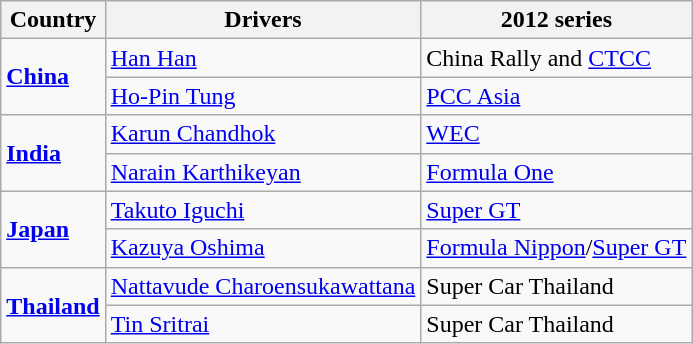<table class="wikitable">
<tr>
<th>Country</th>
<th>Drivers</th>
<th>2012 series</th>
</tr>
<tr>
<td rowspan=2><strong><a href='#'>China</a></strong></td>
<td> <a href='#'>Han Han</a></td>
<td>China Rally and <a href='#'>CTCC</a></td>
</tr>
<tr>
<td> <a href='#'>Ho-Pin Tung</a></td>
<td><a href='#'>PCC Asia</a></td>
</tr>
<tr>
<td rowspan=2><strong><a href='#'>India</a></strong></td>
<td> <a href='#'>Karun Chandhok</a></td>
<td><a href='#'>WEC</a></td>
</tr>
<tr>
<td> <a href='#'>Narain Karthikeyan</a></td>
<td><a href='#'>Formula One</a></td>
</tr>
<tr>
<td rowspan=2><strong><a href='#'>Japan</a></strong></td>
<td> <a href='#'>Takuto Iguchi</a></td>
<td><a href='#'>Super GT</a></td>
</tr>
<tr>
<td> <a href='#'>Kazuya Oshima</a></td>
<td><a href='#'>Formula Nippon</a>/<a href='#'>Super GT</a></td>
</tr>
<tr>
<td rowspan=2><strong><a href='#'>Thailand</a></strong></td>
<td> <a href='#'>Nattavude Charoensukawattana</a></td>
<td>Super Car Thailand</td>
</tr>
<tr>
<td> <a href='#'>Tin Sritrai</a></td>
<td>Super Car Thailand</td>
</tr>
</table>
